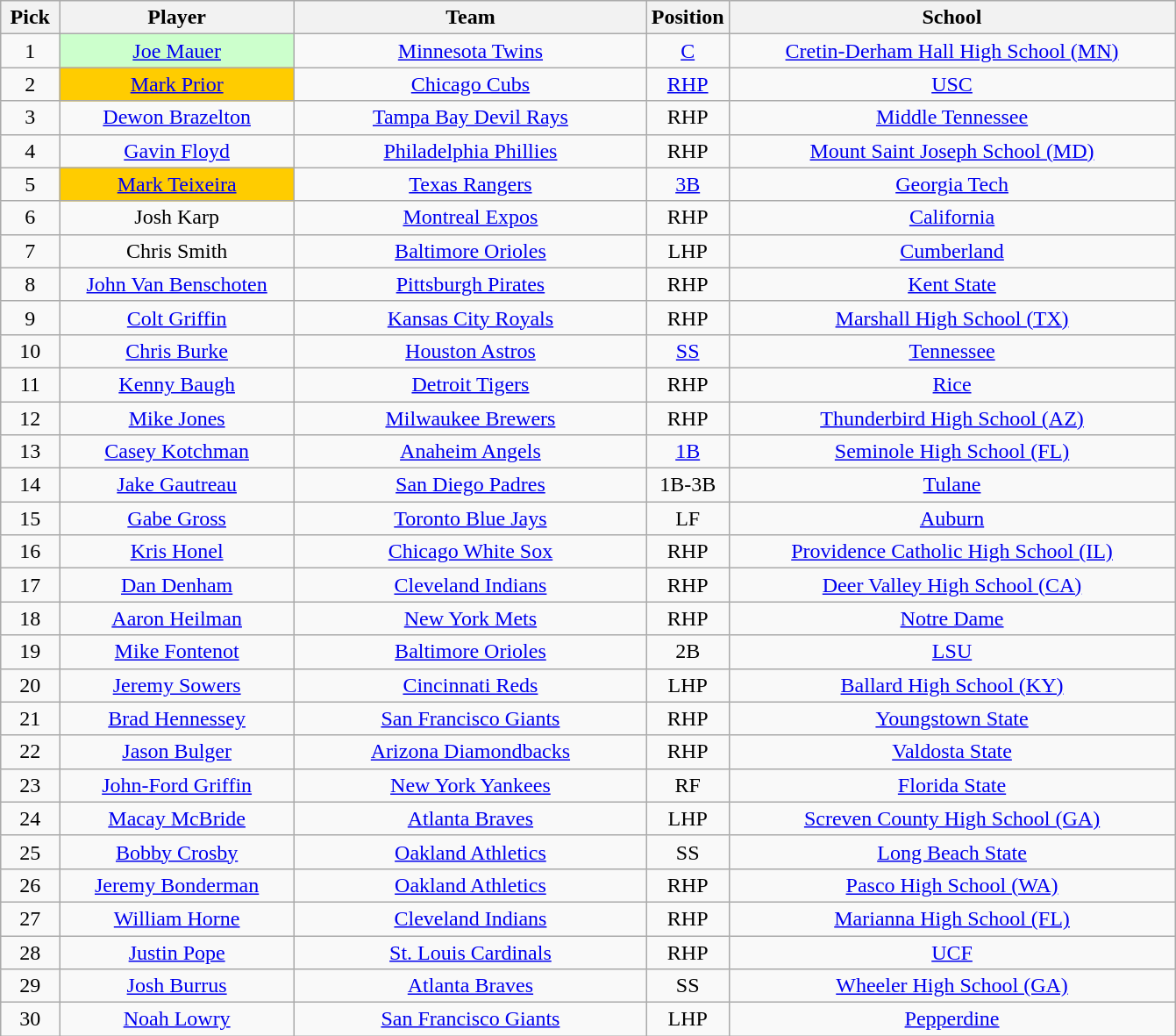<table class="wikitable" style="text-align:center">
<tr>
<th style="width:5%;">Pick</th>
<th style="width:20%;">Player</th>
<th style="width:30%;">Team</th>
<th style="width:7%;">Position</th>
<th style="width:38%;">School</th>
</tr>
<tr>
<td>1</td>
<td style="background:#CCFFCC;"><a href='#'>Joe Mauer</a></td>
<td><a href='#'>Minnesota Twins</a></td>
<td><a href='#'>C</a></td>
<td><a href='#'>Cretin-Derham Hall High School (MN)</a></td>
</tr>
<tr>
<td>2</td>
<td style="background:#fc0;"><a href='#'>Mark Prior</a></td>
<td><a href='#'>Chicago Cubs</a></td>
<td><a href='#'>RHP</a></td>
<td><a href='#'>USC</a></td>
</tr>
<tr>
<td>3</td>
<td><a href='#'>Dewon Brazelton</a></td>
<td><a href='#'>Tampa Bay Devil Rays</a></td>
<td>RHP</td>
<td><a href='#'>Middle Tennessee</a></td>
</tr>
<tr>
<td>4</td>
<td><a href='#'>Gavin Floyd</a></td>
<td><a href='#'>Philadelphia Phillies</a></td>
<td>RHP</td>
<td><a href='#'>Mount Saint Joseph School (MD)</a></td>
</tr>
<tr>
<td>5</td>
<td style="background:#fc0;"><a href='#'>Mark Teixeira</a></td>
<td><a href='#'>Texas Rangers</a></td>
<td><a href='#'>3B</a></td>
<td><a href='#'>Georgia Tech</a></td>
</tr>
<tr>
<td>6</td>
<td>Josh Karp</td>
<td><a href='#'>Montreal Expos</a></td>
<td>RHP</td>
<td><a href='#'>California</a></td>
</tr>
<tr>
<td>7</td>
<td>Chris Smith</td>
<td><a href='#'>Baltimore Orioles</a></td>
<td>LHP</td>
<td><a href='#'>Cumberland</a></td>
</tr>
<tr>
<td>8</td>
<td><a href='#'>John Van Benschoten</a></td>
<td><a href='#'>Pittsburgh Pirates</a></td>
<td>RHP</td>
<td><a href='#'>Kent State</a></td>
</tr>
<tr>
<td>9</td>
<td><a href='#'>Colt Griffin</a></td>
<td><a href='#'>Kansas City Royals</a></td>
<td>RHP</td>
<td><a href='#'>Marshall High School (TX)</a></td>
</tr>
<tr>
<td>10</td>
<td><a href='#'>Chris Burke</a></td>
<td><a href='#'>Houston Astros</a></td>
<td><a href='#'>SS</a></td>
<td><a href='#'>Tennessee</a></td>
</tr>
<tr>
<td>11</td>
<td><a href='#'>Kenny Baugh</a></td>
<td><a href='#'>Detroit Tigers</a></td>
<td>RHP</td>
<td><a href='#'>Rice</a></td>
</tr>
<tr>
<td>12</td>
<td><a href='#'>Mike Jones</a></td>
<td><a href='#'>Milwaukee Brewers</a></td>
<td>RHP</td>
<td><a href='#'>Thunderbird High School (AZ)</a></td>
</tr>
<tr>
<td>13</td>
<td><a href='#'>Casey Kotchman</a></td>
<td><a href='#'>Anaheim Angels</a></td>
<td><a href='#'>1B</a></td>
<td><a href='#'>Seminole High School (FL)</a></td>
</tr>
<tr>
<td>14</td>
<td><a href='#'>Jake Gautreau</a></td>
<td><a href='#'>San Diego Padres</a></td>
<td>1B-3B</td>
<td><a href='#'>Tulane</a></td>
</tr>
<tr>
<td>15</td>
<td><a href='#'>Gabe Gross</a></td>
<td><a href='#'>Toronto Blue Jays</a></td>
<td>LF</td>
<td><a href='#'>Auburn</a></td>
</tr>
<tr>
<td>16</td>
<td><a href='#'>Kris Honel</a></td>
<td><a href='#'>Chicago White Sox</a></td>
<td>RHP</td>
<td><a href='#'>Providence Catholic High School (IL)</a></td>
</tr>
<tr>
<td>17</td>
<td><a href='#'>Dan Denham</a></td>
<td><a href='#'>Cleveland Indians</a></td>
<td>RHP</td>
<td><a href='#'>Deer Valley High School (CA)</a></td>
</tr>
<tr>
<td>18</td>
<td><a href='#'>Aaron Heilman</a></td>
<td><a href='#'>New York Mets</a></td>
<td>RHP</td>
<td><a href='#'>Notre Dame</a></td>
</tr>
<tr>
<td>19</td>
<td><a href='#'>Mike Fontenot</a></td>
<td><a href='#'>Baltimore Orioles</a></td>
<td>2B</td>
<td><a href='#'>LSU</a></td>
</tr>
<tr>
<td>20</td>
<td><a href='#'>Jeremy Sowers</a></td>
<td><a href='#'>Cincinnati Reds</a></td>
<td>LHP</td>
<td><a href='#'>Ballard High School (KY)</a></td>
</tr>
<tr>
<td>21</td>
<td><a href='#'>Brad Hennessey</a></td>
<td><a href='#'>San Francisco Giants</a></td>
<td>RHP</td>
<td><a href='#'>Youngstown State</a></td>
</tr>
<tr>
<td>22</td>
<td><a href='#'>Jason Bulger</a></td>
<td><a href='#'>Arizona Diamondbacks</a></td>
<td>RHP</td>
<td><a href='#'>Valdosta State</a></td>
</tr>
<tr>
<td>23</td>
<td><a href='#'>John-Ford Griffin</a></td>
<td><a href='#'>New York Yankees</a></td>
<td>RF</td>
<td><a href='#'>Florida State</a></td>
</tr>
<tr>
<td>24</td>
<td><a href='#'>Macay McBride</a></td>
<td><a href='#'>Atlanta Braves</a></td>
<td>LHP</td>
<td><a href='#'>Screven County High School (GA)</a></td>
</tr>
<tr>
<td>25</td>
<td><a href='#'>Bobby Crosby</a></td>
<td><a href='#'>Oakland Athletics</a></td>
<td>SS</td>
<td><a href='#'>Long Beach State</a></td>
</tr>
<tr>
<td>26</td>
<td><a href='#'>Jeremy Bonderman</a></td>
<td><a href='#'>Oakland Athletics</a></td>
<td>RHP</td>
<td><a href='#'>Pasco High School (WA)</a></td>
</tr>
<tr>
<td>27</td>
<td><a href='#'>William Horne</a></td>
<td><a href='#'>Cleveland Indians</a></td>
<td>RHP</td>
<td><a href='#'>Marianna High School (FL)</a></td>
</tr>
<tr>
<td>28</td>
<td><a href='#'>Justin Pope</a></td>
<td><a href='#'>St. Louis Cardinals</a></td>
<td>RHP</td>
<td><a href='#'>UCF</a></td>
</tr>
<tr>
<td>29</td>
<td><a href='#'>Josh Burrus</a></td>
<td><a href='#'>Atlanta Braves</a></td>
<td>SS</td>
<td><a href='#'>Wheeler High School (GA)</a></td>
</tr>
<tr>
<td>30</td>
<td><a href='#'>Noah Lowry</a></td>
<td><a href='#'>San Francisco Giants</a></td>
<td>LHP</td>
<td><a href='#'>Pepperdine</a></td>
</tr>
</table>
